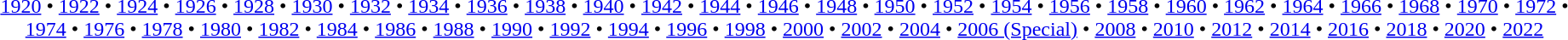<table id=toc class=toc summary=Contents>
<tr>
<td align=center><br><a href='#'>1920</a> • <a href='#'>1922</a> • <a href='#'>1924</a> • <a href='#'>1926</a> • <a href='#'>1928</a> • <a href='#'>1930</a> • <a href='#'>1932</a> • <a href='#'>1934</a> • <a href='#'>1936</a> • <a href='#'>1938</a> • <a href='#'>1940</a> • <a href='#'>1942</a> • <a href='#'>1944</a> • <a href='#'>1946</a> • <a href='#'>1948</a> • <a href='#'>1950</a> • <a href='#'>1952</a> • <a href='#'>1954</a> • <a href='#'>1956</a> • <a href='#'>1958</a> • <a href='#'>1960</a> • <a href='#'>1962</a> • <a href='#'>1964</a> • <a href='#'>1966</a> • <a href='#'>1968</a> • <a href='#'>1970</a> • <a href='#'>1972</a> • <a href='#'>1974</a> • <a href='#'>1976</a> • <a href='#'>1978</a> • <a href='#'>1980</a> • <a href='#'>1982</a> • <a href='#'>1984</a> • <a href='#'>1986</a> • <a href='#'>1988</a> • <a href='#'>1990</a> • <a href='#'>1992</a> • <a href='#'>1994</a> • <a href='#'>1996</a> • <a href='#'>1998</a> • <a href='#'>2000</a> • <a href='#'>2002</a> • <a href='#'>2004</a> • <a href='#'>2006 (Special)</a> • <a href='#'>2008</a> • <a href='#'>2010</a> • <a href='#'>2012</a> • <a href='#'>2014</a> • <a href='#'>2016</a> • <a href='#'>2018</a> • <a href='#'>2020</a> • <a href='#'>2022</a></td>
</tr>
</table>
